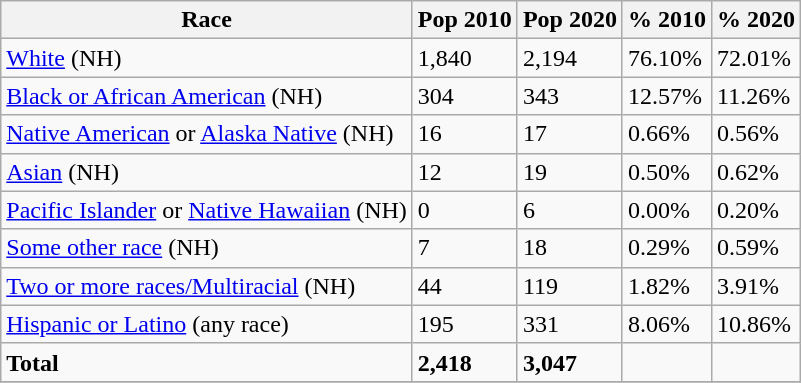<table class="wikitable">
<tr>
<th>Race</th>
<th>Pop 2010</th>
<th>Pop 2020</th>
<th>% 2010</th>
<th>% 2020</th>
</tr>
<tr>
<td><a href='#'>White</a> (NH)</td>
<td>1,840</td>
<td>2,194</td>
<td>76.10%</td>
<td>72.01%</td>
</tr>
<tr>
<td><a href='#'>Black or African American</a> (NH)</td>
<td>304</td>
<td>343</td>
<td>12.57%</td>
<td>11.26%</td>
</tr>
<tr>
<td><a href='#'>Native American</a> or <a href='#'>Alaska Native</a> (NH)</td>
<td>16</td>
<td>17</td>
<td>0.66%</td>
<td>0.56%</td>
</tr>
<tr>
<td><a href='#'>Asian</a> (NH)</td>
<td>12</td>
<td>19</td>
<td>0.50%</td>
<td>0.62%</td>
</tr>
<tr>
<td><a href='#'>Pacific Islander</a> or <a href='#'>Native Hawaiian</a> (NH)</td>
<td>0</td>
<td>6</td>
<td>0.00%</td>
<td>0.20%</td>
</tr>
<tr>
<td><a href='#'>Some other race</a> (NH)</td>
<td>7</td>
<td>18</td>
<td>0.29%</td>
<td>0.59%</td>
</tr>
<tr>
<td><a href='#'>Two or more races/Multiracial</a> (NH)</td>
<td>44</td>
<td>119</td>
<td>1.82%</td>
<td>3.91%</td>
</tr>
<tr>
<td><a href='#'>Hispanic or Latino</a> (any race)</td>
<td>195</td>
<td>331</td>
<td>8.06%</td>
<td>10.86%</td>
</tr>
<tr>
<td><strong>Total</strong></td>
<td><strong>2,418</strong></td>
<td><strong>3,047</strong></td>
<td></td>
<td></td>
</tr>
<tr>
</tr>
</table>
